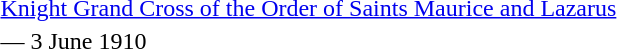<table>
<tr>
<td rowspan=2 style="width:60px; vertical-align:top;"></td>
<td><a href='#'>Knight Grand Cross of the Order of Saints Maurice and Lazarus</a></td>
</tr>
<tr>
<td>— 3 June 1910</td>
</tr>
</table>
